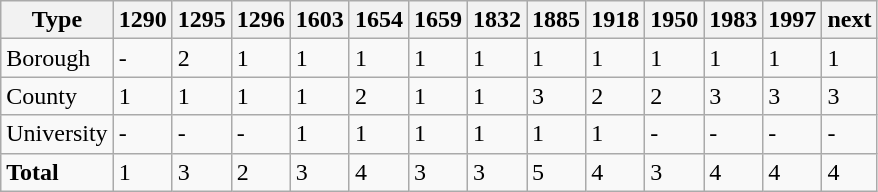<table class="wikitable">
<tr>
<th>Type</th>
<th>1290</th>
<th>1295</th>
<th>1296</th>
<th>1603</th>
<th>1654</th>
<th>1659</th>
<th>1832</th>
<th>1885</th>
<th>1918</th>
<th>1950</th>
<th>1983</th>
<th>1997</th>
<th>next</th>
</tr>
<tr>
<td>Borough</td>
<td>-</td>
<td>2</td>
<td>1</td>
<td>1</td>
<td>1</td>
<td>1</td>
<td>1</td>
<td>1</td>
<td>1</td>
<td>1</td>
<td>1</td>
<td>1</td>
<td>1</td>
</tr>
<tr>
<td>County</td>
<td>1</td>
<td>1</td>
<td>1</td>
<td>1</td>
<td>2</td>
<td>1</td>
<td>1</td>
<td>3</td>
<td>2</td>
<td>2</td>
<td>3</td>
<td>3</td>
<td>3</td>
</tr>
<tr>
<td>University</td>
<td>-</td>
<td>-</td>
<td>-</td>
<td>1</td>
<td>1</td>
<td>1</td>
<td>1</td>
<td>1</td>
<td>1</td>
<td>-</td>
<td>-</td>
<td>-</td>
<td>-</td>
</tr>
<tr>
<td><strong>Total</strong></td>
<td>1</td>
<td>3</td>
<td>2</td>
<td>3</td>
<td>4</td>
<td>3</td>
<td>3</td>
<td>5</td>
<td>4</td>
<td>3</td>
<td>4</td>
<td>4</td>
<td>4</td>
</tr>
</table>
